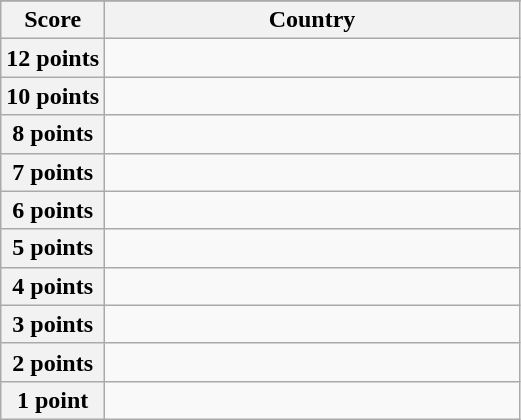<table class="wikitable">
<tr>
</tr>
<tr>
<th scope="col" width="20%">Score</th>
<th scope="col">Country</th>
</tr>
<tr>
<th scope="row">12 points</th>
<td></td>
</tr>
<tr>
<th scope="row">10 points</th>
<td></td>
</tr>
<tr>
<th scope="row">8 points</th>
<td></td>
</tr>
<tr>
<th scope="row">7 points</th>
<td></td>
</tr>
<tr>
<th scope="row">6 points</th>
<td></td>
</tr>
<tr>
<th scope="row">5 points</th>
<td></td>
</tr>
<tr>
<th scope="row">4 points</th>
<td></td>
</tr>
<tr>
<th scope="row">3 points</th>
<td></td>
</tr>
<tr>
<th scope="row">2 points</th>
<td></td>
</tr>
<tr>
<th scope="row">1 point</th>
<td></td>
</tr>
</table>
